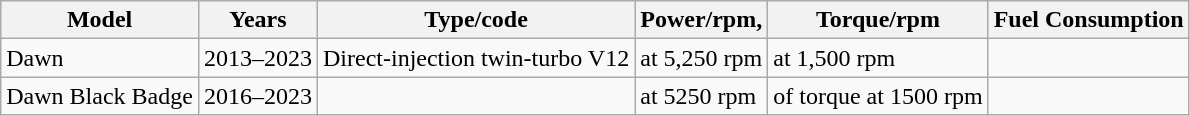<table class="wikitable sortable collapsible">
<tr>
<th>Model</th>
<th>Years</th>
<th>Type/code</th>
<th>Power/rpm,</th>
<th>Torque/rpm</th>
<th>Fuel Consumption</th>
</tr>
<tr>
<td>Dawn</td>
<td>2013–2023</td>
<td>Direct-injection twin-turbo  V12</td>
<td> at 5,250 rpm</td>
<td> at 1,500 rpm</td>
<td></td>
</tr>
<tr>
<td>Dawn Black Badge</td>
<td>2016–2023</td>
<td></td>
<td> at 5250 rpm</td>
<td> of torque at 1500 rpm</td>
<td></td>
</tr>
</table>
